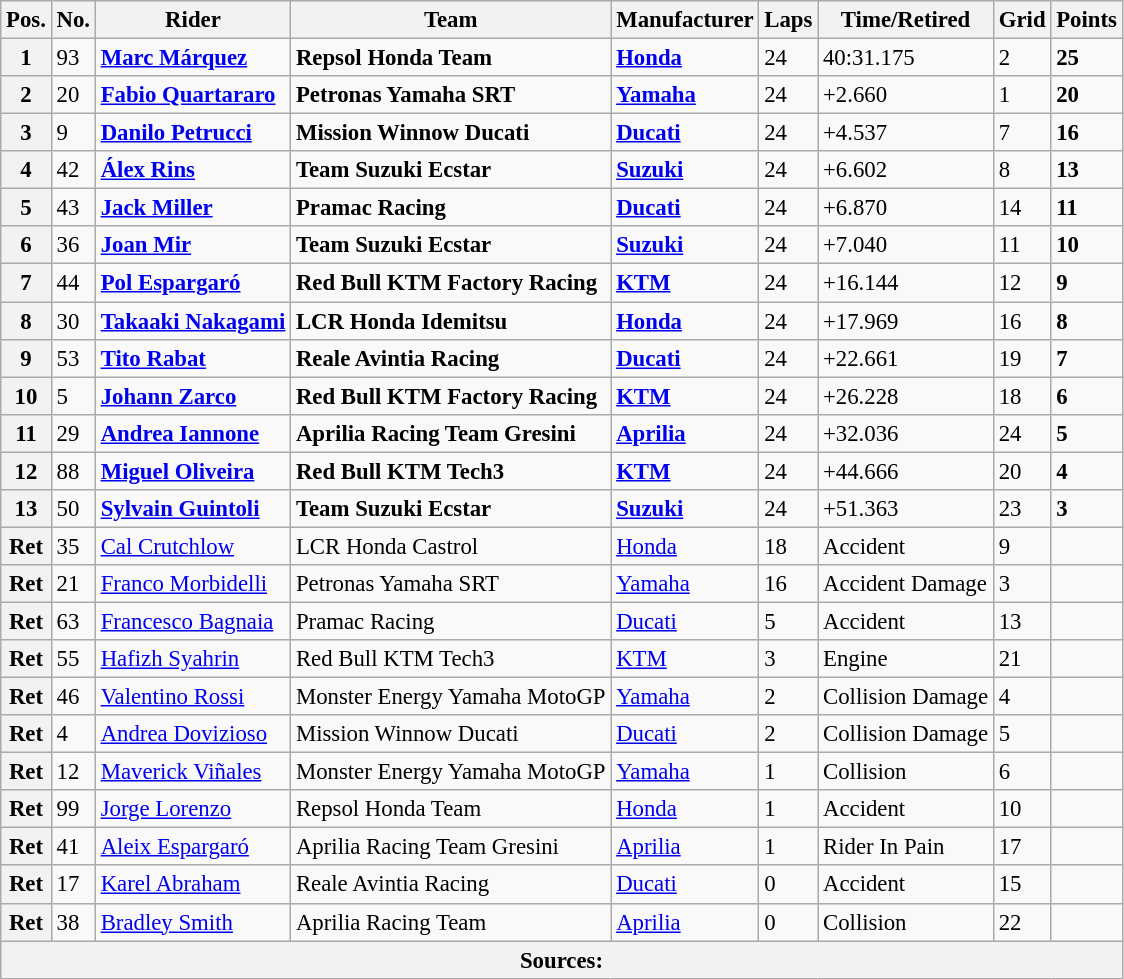<table class="wikitable" style="font-size: 95%;">
<tr>
<th>Pos.</th>
<th>No.</th>
<th>Rider</th>
<th>Team</th>
<th>Manufacturer</th>
<th>Laps</th>
<th>Time/Retired</th>
<th>Grid</th>
<th>Points</th>
</tr>
<tr>
<th>1</th>
<td>93</td>
<td> <strong><a href='#'>Marc Márquez</a></strong></td>
<td><strong>Repsol Honda Team</strong></td>
<td><strong><a href='#'>Honda</a></strong></td>
<td>24</td>
<td>40:31.175</td>
<td>2</td>
<td><strong>25</strong></td>
</tr>
<tr>
<th>2</th>
<td>20</td>
<td> <strong><a href='#'>Fabio Quartararo</a></strong></td>
<td><strong>Petronas Yamaha SRT</strong></td>
<td><strong><a href='#'>Yamaha</a></strong></td>
<td>24</td>
<td>+2.660</td>
<td>1</td>
<td><strong>20</strong></td>
</tr>
<tr>
<th>3</th>
<td>9</td>
<td> <strong><a href='#'>Danilo Petrucci</a></strong></td>
<td><strong>Mission Winnow Ducati</strong></td>
<td><strong><a href='#'>Ducati</a></strong></td>
<td>24</td>
<td>+4.537</td>
<td>7</td>
<td><strong>16</strong></td>
</tr>
<tr>
<th>4</th>
<td>42</td>
<td> <strong><a href='#'>Álex Rins</a></strong></td>
<td><strong>Team Suzuki Ecstar</strong></td>
<td><strong><a href='#'>Suzuki</a></strong></td>
<td>24</td>
<td>+6.602</td>
<td>8</td>
<td><strong>13</strong></td>
</tr>
<tr>
<th>5</th>
<td>43</td>
<td> <strong><a href='#'>Jack Miller</a></strong></td>
<td><strong>Pramac Racing</strong></td>
<td><strong><a href='#'>Ducati</a></strong></td>
<td>24</td>
<td>+6.870</td>
<td>14</td>
<td><strong>11</strong></td>
</tr>
<tr>
<th>6</th>
<td>36</td>
<td> <strong><a href='#'>Joan Mir</a></strong></td>
<td><strong>Team Suzuki Ecstar</strong></td>
<td><strong><a href='#'>Suzuki</a></strong></td>
<td>24</td>
<td>+7.040</td>
<td>11</td>
<td><strong>10</strong></td>
</tr>
<tr>
<th>7</th>
<td>44</td>
<td> <strong><a href='#'>Pol Espargaró</a></strong></td>
<td><strong>Red Bull KTM Factory Racing</strong></td>
<td><strong><a href='#'>KTM</a></strong></td>
<td>24</td>
<td>+16.144</td>
<td>12</td>
<td><strong>9</strong></td>
</tr>
<tr>
<th>8</th>
<td>30</td>
<td> <strong><a href='#'>Takaaki Nakagami</a></strong></td>
<td><strong>LCR Honda Idemitsu</strong></td>
<td><strong><a href='#'>Honda</a></strong></td>
<td>24</td>
<td>+17.969</td>
<td>16</td>
<td><strong>8</strong></td>
</tr>
<tr>
<th>9</th>
<td>53</td>
<td> <strong><a href='#'>Tito Rabat</a></strong></td>
<td><strong>Reale Avintia Racing</strong></td>
<td><strong><a href='#'>Ducati</a></strong></td>
<td>24</td>
<td>+22.661</td>
<td>19</td>
<td><strong>7</strong></td>
</tr>
<tr>
<th>10</th>
<td>5</td>
<td> <strong><a href='#'>Johann Zarco</a></strong></td>
<td><strong>Red Bull KTM Factory Racing</strong></td>
<td><strong><a href='#'>KTM</a></strong></td>
<td>24</td>
<td>+26.228</td>
<td>18</td>
<td><strong>6</strong></td>
</tr>
<tr>
<th>11</th>
<td>29</td>
<td> <strong><a href='#'>Andrea Iannone</a></strong></td>
<td><strong>Aprilia Racing Team Gresini</strong></td>
<td><strong><a href='#'>Aprilia</a></strong></td>
<td>24</td>
<td>+32.036</td>
<td>24</td>
<td><strong>5</strong></td>
</tr>
<tr>
<th>12</th>
<td>88</td>
<td> <strong><a href='#'>Miguel Oliveira</a></strong></td>
<td><strong>Red Bull KTM Tech3</strong></td>
<td><strong><a href='#'>KTM</a></strong></td>
<td>24</td>
<td>+44.666</td>
<td>20</td>
<td><strong>4</strong></td>
</tr>
<tr>
<th>13</th>
<td>50</td>
<td> <strong><a href='#'>Sylvain Guintoli</a></strong></td>
<td><strong>Team Suzuki Ecstar</strong></td>
<td><strong><a href='#'>Suzuki</a></strong></td>
<td>24</td>
<td>+51.363</td>
<td>23</td>
<td><strong>3</strong></td>
</tr>
<tr>
<th>Ret</th>
<td>35</td>
<td> <a href='#'>Cal Crutchlow</a></td>
<td>LCR Honda Castrol</td>
<td><a href='#'>Honda</a></td>
<td>18</td>
<td>Accident</td>
<td>9</td>
<td></td>
</tr>
<tr>
<th>Ret</th>
<td>21</td>
<td> <a href='#'>Franco Morbidelli</a></td>
<td>Petronas Yamaha SRT</td>
<td><a href='#'>Yamaha</a></td>
<td>16</td>
<td>Accident Damage</td>
<td>3</td>
<td></td>
</tr>
<tr>
<th>Ret</th>
<td>63</td>
<td> <a href='#'>Francesco Bagnaia</a></td>
<td>Pramac Racing</td>
<td><a href='#'>Ducati</a></td>
<td>5</td>
<td>Accident</td>
<td>13</td>
<td></td>
</tr>
<tr>
<th>Ret</th>
<td>55</td>
<td> <a href='#'>Hafizh Syahrin</a></td>
<td>Red Bull KTM Tech3</td>
<td><a href='#'>KTM</a></td>
<td>3</td>
<td>Engine</td>
<td>21</td>
<td></td>
</tr>
<tr>
<th>Ret</th>
<td>46</td>
<td> <a href='#'>Valentino Rossi</a></td>
<td>Monster Energy Yamaha MotoGP</td>
<td><a href='#'>Yamaha</a></td>
<td>2</td>
<td>Collision Damage</td>
<td>4</td>
<td></td>
</tr>
<tr>
<th>Ret</th>
<td>4</td>
<td> <a href='#'>Andrea Dovizioso</a></td>
<td>Mission Winnow Ducati</td>
<td><a href='#'>Ducati</a></td>
<td>2</td>
<td>Collision Damage</td>
<td>5</td>
<td></td>
</tr>
<tr>
<th>Ret</th>
<td>12</td>
<td> <a href='#'>Maverick Viñales</a></td>
<td>Monster Energy Yamaha MotoGP</td>
<td><a href='#'>Yamaha</a></td>
<td>1</td>
<td>Collision</td>
<td>6</td>
<td></td>
</tr>
<tr>
<th>Ret</th>
<td>99</td>
<td> <a href='#'>Jorge Lorenzo</a></td>
<td>Repsol Honda Team</td>
<td><a href='#'>Honda</a></td>
<td>1</td>
<td>Accident</td>
<td>10</td>
<td></td>
</tr>
<tr>
<th>Ret</th>
<td>41</td>
<td> <a href='#'>Aleix Espargaró</a></td>
<td>Aprilia Racing Team Gresini</td>
<td><a href='#'>Aprilia</a></td>
<td>1</td>
<td>Rider In Pain</td>
<td>17</td>
<td></td>
</tr>
<tr>
<th>Ret</th>
<td>17</td>
<td> <a href='#'>Karel Abraham</a></td>
<td>Reale Avintia Racing</td>
<td><a href='#'>Ducati</a></td>
<td>0</td>
<td>Accident</td>
<td>15</td>
<td></td>
</tr>
<tr>
<th>Ret</th>
<td>38</td>
<td> <a href='#'>Bradley Smith</a></td>
<td>Aprilia Racing Team</td>
<td><a href='#'>Aprilia</a></td>
<td>0</td>
<td>Collision</td>
<td>22</td>
<td></td>
</tr>
<tr>
<th colspan=9>Sources: </th>
</tr>
</table>
